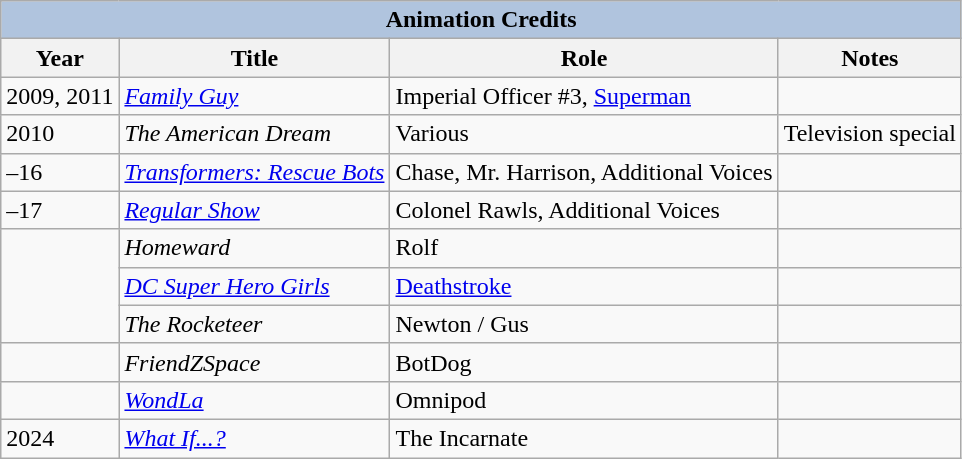<table class="wikitable sortable">
<tr>
<th colspan="5" style="background:#B0C4DE;">Animation Credits</th>
</tr>
<tr>
<th>Year</th>
<th>Title</th>
<th>Role</th>
<th>Notes</th>
</tr>
<tr>
<td>2009, 2011</td>
<td><em><a href='#'>Family Guy</a></em></td>
<td>Imperial Officer #3, <a href='#'>Superman</a></td>
<td></td>
</tr>
<tr>
<td>2010</td>
<td><em>The American Dream</em></td>
<td>Various</td>
<td>Television special</td>
</tr>
<tr>
<td>–16</td>
<td><em><a href='#'>Transformers: Rescue Bots</a></em></td>
<td>Chase, Mr. Harrison, Additional Voices</td>
<td></td>
</tr>
<tr>
<td>–17</td>
<td><em><a href='#'>Regular Show</a></em></td>
<td>Colonel Rawls, Additional Voices</td>
<td></td>
</tr>
<tr>
<td rowspan="3"></td>
<td><em>Homeward</em></td>
<td>Rolf</td>
<td></td>
</tr>
<tr>
<td><em><a href='#'>DC Super Hero Girls</a></em></td>
<td><a href='#'>Deathstroke</a></td>
<td></td>
</tr>
<tr>
<td><em>The Rocketeer</em></td>
<td>Newton / Gus</td>
<td></td>
</tr>
<tr>
<td></td>
<td><em>FriendZSpace</em></td>
<td>BotDog</td>
<td></td>
</tr>
<tr>
<td></td>
<td><em><a href='#'>WondLa</a></em></td>
<td>Omnipod</td>
<td></td>
</tr>
<tr>
<td>2024</td>
<td><em><a href='#'>What If...?</a></em></td>
<td>The Incarnate</td>
<td></td>
</tr>
</table>
